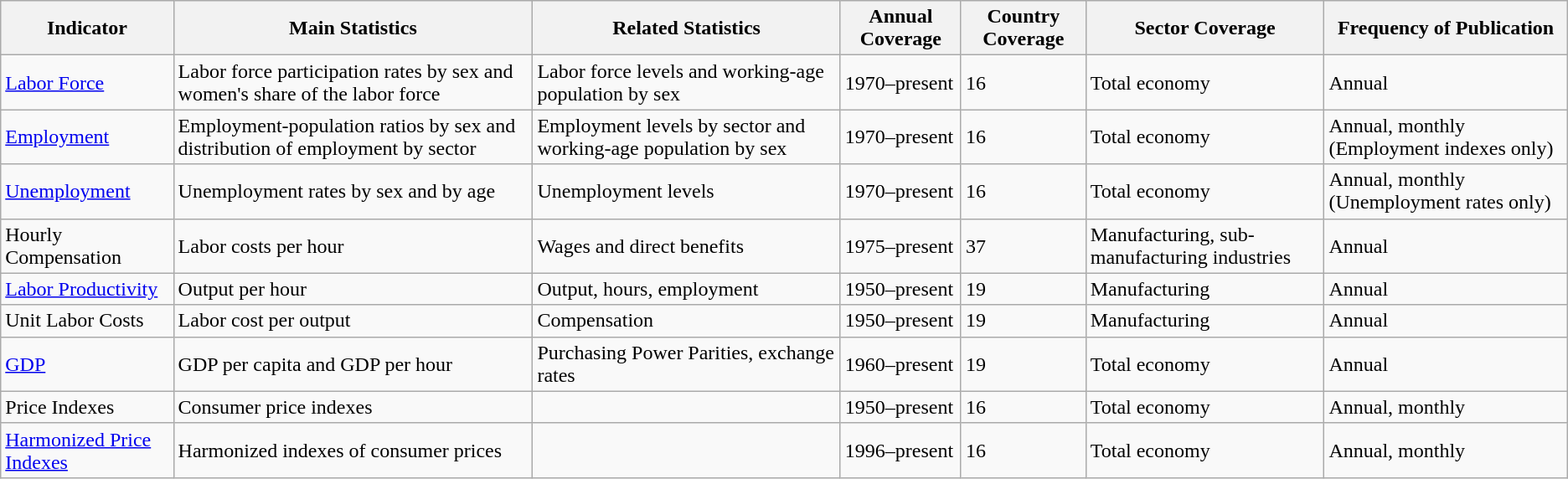<table class="wikitable">
<tr>
<th>Indicator</th>
<th>Main Statistics</th>
<th>Related Statistics</th>
<th>Annual Coverage</th>
<th>Country Coverage</th>
<th>Sector Coverage</th>
<th>Frequency of Publication</th>
</tr>
<tr>
<td><a href='#'>Labor Force</a></td>
<td>Labor force participation rates by sex and women's share of the labor force</td>
<td>Labor force levels and working-age population by sex</td>
<td>1970–present</td>
<td>16</td>
<td>Total economy</td>
<td>Annual</td>
</tr>
<tr>
<td><a href='#'>Employment</a></td>
<td>Employment-population ratios by sex and distribution of employment by sector</td>
<td>Employment levels by sector and working-age population by sex</td>
<td>1970–present</td>
<td>16</td>
<td>Total economy</td>
<td>Annual, monthly (Employment indexes only)</td>
</tr>
<tr>
<td><a href='#'>Unemployment</a></td>
<td>Unemployment rates by sex and by age</td>
<td>Unemployment levels</td>
<td>1970–present</td>
<td>16</td>
<td>Total economy</td>
<td>Annual, monthly (Unemployment rates only)</td>
</tr>
<tr>
<td>Hourly Compensation</td>
<td>Labor costs per hour</td>
<td>Wages and direct benefits</td>
<td>1975–present</td>
<td>37</td>
<td>Manufacturing, sub-manufacturing industries</td>
<td>Annual</td>
</tr>
<tr>
<td><a href='#'>Labor Productivity</a></td>
<td>Output per hour</td>
<td>Output, hours, employment</td>
<td>1950–present</td>
<td>19</td>
<td>Manufacturing</td>
<td>Annual</td>
</tr>
<tr>
<td>Unit Labor Costs</td>
<td>Labor cost per output</td>
<td>Compensation</td>
<td>1950–present</td>
<td>19</td>
<td>Manufacturing</td>
<td>Annual</td>
</tr>
<tr>
<td><a href='#'>GDP</a></td>
<td>GDP per capita and GDP per hour</td>
<td>Purchasing Power Parities, exchange rates</td>
<td>1960–present</td>
<td>19</td>
<td>Total economy</td>
<td>Annual</td>
</tr>
<tr>
<td>Price Indexes</td>
<td>Consumer price indexes</td>
<td></td>
<td>1950–present</td>
<td>16</td>
<td>Total economy</td>
<td>Annual, monthly</td>
</tr>
<tr>
<td><a href='#'>Harmonized Price Indexes</a></td>
<td>Harmonized indexes of consumer prices</td>
<td></td>
<td>1996–present</td>
<td>16</td>
<td>Total economy</td>
<td>Annual, monthly</td>
</tr>
</table>
